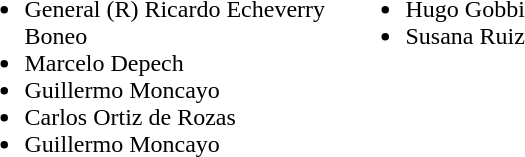<table>
<tr>
<td style="width:250px;" valign="top"><br><ul><li>General (R) Ricardo Echeverry Boneo</li><li>Marcelo Depech</li><li>Guillermo Moncayo</li><li>Carlos Ortiz de Rozas</li><li>Guillermo Moncayo</li></ul></td>
<td style="width:250px;" valign="top"><br><ul><li>Hugo Gobbi</li><li>Susana Ruiz</li></ul></td>
</tr>
</table>
